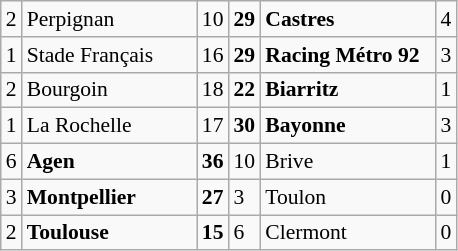<table class="wikitable left" cellpadding="0" cellspacing="0" style="font-size:90%;">
<tr>
<td>2</td>
<td width="110px">Perpignan</td>
<td>10</td>
<td><strong>29</strong></td>
<td width="110px"><strong>Castres</strong></td>
<td>4</td>
</tr>
<tr>
<td>1</td>
<td>Stade Français</td>
<td>16</td>
<td><strong>29</strong></td>
<td><strong>Racing Métro 92</strong></td>
<td>3</td>
</tr>
<tr>
<td>2</td>
<td>Bourgoin</td>
<td>18</td>
<td><strong>22</strong></td>
<td><strong>Biarritz</strong></td>
<td>1</td>
</tr>
<tr>
<td>1</td>
<td>La Rochelle</td>
<td>17</td>
<td><strong>30</strong></td>
<td><strong>Bayonne</strong></td>
<td>3</td>
</tr>
<tr>
<td>6</td>
<td><strong>Agen</strong></td>
<td><strong>36</strong></td>
<td>10</td>
<td>Brive</td>
<td>1</td>
</tr>
<tr>
<td>3</td>
<td><strong>Montpellier</strong></td>
<td><strong>27</strong></td>
<td>3</td>
<td>Toulon</td>
<td>0</td>
</tr>
<tr>
<td>2</td>
<td><strong>Toulouse</strong></td>
<td><strong>15</strong></td>
<td>6</td>
<td>Clermont</td>
<td>0</td>
</tr>
</table>
